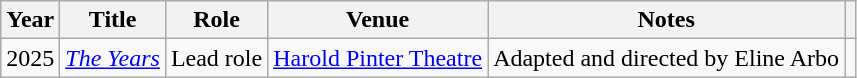<table class="wikitable">
<tr>
<th scope="col">Year</th>
<th scope="col">Title</th>
<th scope="col">Role</th>
<th scope="col">Venue</th>
<th scope="col" class="unsortable">Notes</th>
<th scope="col" class="unsortable"></th>
</tr>
<tr>
<td>2025</td>
<td><em><a href='#'>The Years</a></em></td>
<td>Lead role</td>
<td><a href='#'>Harold Pinter Theatre</a></td>
<td>Adapted and directed by Eline Arbo</td>
<td></td>
</tr>
</table>
